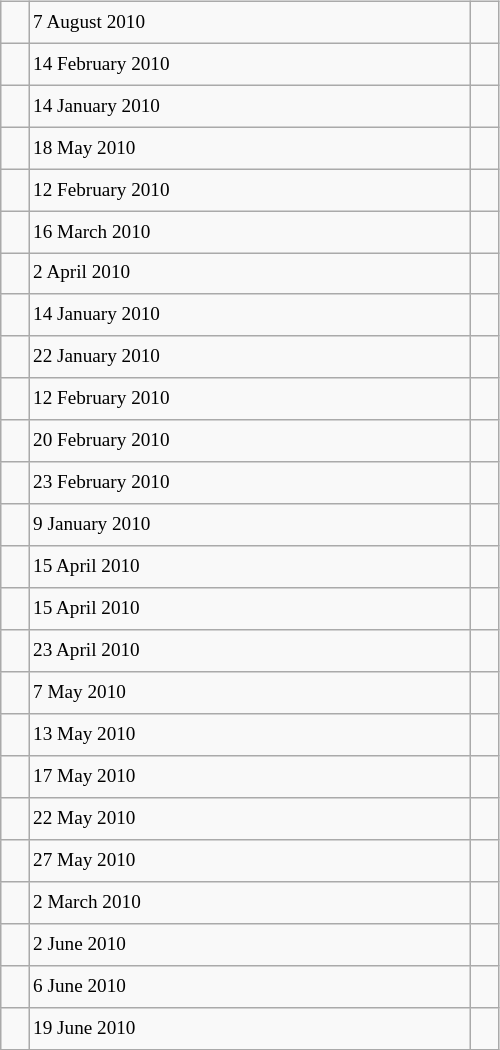<table class="wikitable" style="font-size: 80%; float: left; width: 26em; margin-right: 1em; height: 700px">
<tr>
<td></td>
<td>7 August 2010</td>
<td></td>
</tr>
<tr>
<td></td>
<td>14 February 2010</td>
<td></td>
</tr>
<tr>
<td></td>
<td>14 January 2010</td>
<td></td>
</tr>
<tr>
<td></td>
<td>18 May 2010</td>
<td></td>
</tr>
<tr>
<td></td>
<td>12 February 2010</td>
<td></td>
</tr>
<tr>
<td></td>
<td>16 March 2010</td>
<td></td>
</tr>
<tr>
<td></td>
<td>2 April 2010</td>
<td></td>
</tr>
<tr>
<td></td>
<td>14 January 2010</td>
<td></td>
</tr>
<tr>
<td></td>
<td>22 January 2010</td>
<td></td>
</tr>
<tr>
<td></td>
<td>12 February 2010</td>
<td></td>
</tr>
<tr>
<td></td>
<td>20 February 2010</td>
<td></td>
</tr>
<tr>
<td></td>
<td>23 February 2010</td>
<td></td>
</tr>
<tr>
<td></td>
<td>9 January 2010</td>
<td></td>
</tr>
<tr>
<td></td>
<td>15 April 2010</td>
<td></td>
</tr>
<tr>
<td></td>
<td>15 April 2010</td>
<td></td>
</tr>
<tr>
<td></td>
<td>23 April 2010</td>
<td></td>
</tr>
<tr>
<td></td>
<td>7 May 2010</td>
<td></td>
</tr>
<tr>
<td></td>
<td>13 May 2010</td>
<td></td>
</tr>
<tr>
<td></td>
<td>17 May 2010</td>
<td></td>
</tr>
<tr>
<td></td>
<td>22 May 2010</td>
<td></td>
</tr>
<tr>
<td></td>
<td>27 May 2010</td>
<td></td>
</tr>
<tr>
<td></td>
<td>2 March 2010</td>
<td></td>
</tr>
<tr>
<td></td>
<td>2 June 2010</td>
<td></td>
</tr>
<tr>
<td></td>
<td>6 June 2010</td>
<td></td>
</tr>
<tr>
<td></td>
<td>19 June 2010</td>
<td></td>
</tr>
</table>
